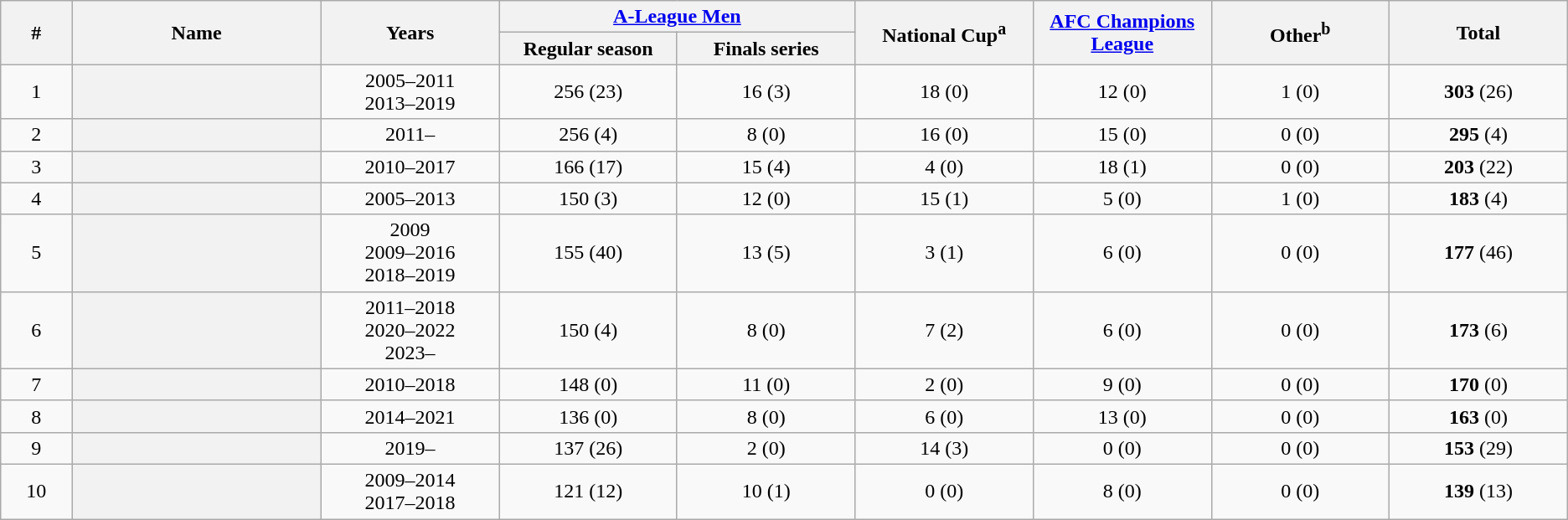<table class="sortable wikitable plainrowheaders"  style="text-align: center;">
<tr>
<th rowspan="2" scope="col" style="width:4%;">#</th>
<th rowspan="2" scope="col" style="width:14%;">Name</th>
<th rowspan="2" scope="col" style="width:10%;">Years</th>
<th colspan="2" scope="col" style="width:10%;"><a href='#'>A-League Men</a></th>
<th rowspan="2" scope="col" style="width:10%;">National Cup<sup>a</sup></th>
<th rowspan="2" scope="col" style="width:10%;"><a href='#'>AFC Champions League</a></th>
<th rowspan="2" scope="col" style="width:10%;">Other<sup>b</sup></th>
<th rowspan="2" scope="col" style="width:10%;">Total</th>
</tr>
<tr>
<th scope="col" style="width:10%;">Regular season</th>
<th scope="col" style="width:10%;">Finals series</th>
</tr>
<tr>
<td>1</td>
<th scope="row"> </th>
<td>2005–2011<br>2013–2019</td>
<td>256 (23)</td>
<td>16 (3)</td>
<td>18 (0)</td>
<td>12 (0)</td>
<td>1 (0)</td>
<td><strong>303</strong> (26)</td>
</tr>
<tr>
<td>2</td>
<th scope="row"> <strong></strong></th>
<td>2011–</td>
<td>256 (4)</td>
<td>8 (0)</td>
<td>16 (0)</td>
<td>15 (0)</td>
<td>0 (0)</td>
<td><strong>295</strong> (4)</td>
</tr>
<tr>
<td>3</td>
<th scope="row"> </th>
<td>2010–2017</td>
<td>166 (17)</td>
<td>15 (4)</td>
<td>4 (0)</td>
<td>18 (1)</td>
<td>0 (0)</td>
<td><strong>203</strong> (22)</td>
</tr>
<tr>
<td>4</td>
<th scope="row"> </th>
<td>2005–2013</td>
<td>150 (3)</td>
<td>12 (0)</td>
<td>15 (1)</td>
<td>5 (0)</td>
<td>1 (0)</td>
<td><strong>183</strong> (4)</td>
</tr>
<tr>
<td>5</td>
<th scope="row"> </th>
<td>2009<br>2009–2016<br>2018–2019</td>
<td>155 (40)</td>
<td>13 (5)</td>
<td>3 (1)</td>
<td>6 (0)</td>
<td>0 (0)</td>
<td><strong>177</strong> (46)</td>
</tr>
<tr>
<td>6</td>
<th scope="row"> <strong></strong></th>
<td>2011–2018<br>2020–2022<br>2023–</td>
<td>150 (4)</td>
<td>8 (0)</td>
<td>7 (2)</td>
<td>6 (0)</td>
<td>0 (0)</td>
<td><strong>173</strong> (6)</td>
</tr>
<tr>
<td>7</td>
<th scope="row"> </th>
<td>2010–2018</td>
<td>148 (0)</td>
<td>11 (0)</td>
<td>2 (0)</td>
<td>9 (0)</td>
<td>0 (0)</td>
<td><strong>170</strong> (0)</td>
</tr>
<tr>
<td>8</td>
<th scope="row"> </th>
<td>2014–2021</td>
<td>136 (0)</td>
<td>8 (0)</td>
<td>6 (0)</td>
<td>13 (0)</td>
<td>0 (0)</td>
<td><strong>163</strong> (0)</td>
</tr>
<tr>
<td>9</td>
<th scope="row"> <strong></strong></th>
<td>2019–</td>
<td>137 (26)</td>
<td>2 (0)</td>
<td>14 (3)</td>
<td>0 (0)</td>
<td>0 (0)</td>
<td><strong>153</strong> (29)</td>
</tr>
<tr>
<td>10</td>
<th scope="row"> </th>
<td>2009–2014<br>2017–2018</td>
<td>121 (12)</td>
<td>10 (1)</td>
<td>0 (0)</td>
<td>8 (0)</td>
<td>0 (0)</td>
<td><strong>139</strong> (13)</td>
</tr>
</table>
